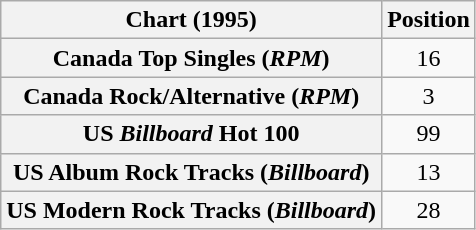<table class="wikitable sortable plainrowheaders">
<tr>
<th>Chart (1995)</th>
<th>Position</th>
</tr>
<tr>
<th scope="row">Canada Top Singles (<em>RPM</em>)</th>
<td align="center">16</td>
</tr>
<tr>
<th scope="row">Canada Rock/Alternative (<em>RPM</em>)</th>
<td align="center">3</td>
</tr>
<tr>
<th scope="row">US <em>Billboard</em> Hot 100</th>
<td align="center">99</td>
</tr>
<tr>
<th scope="row">US Album Rock Tracks (<em>Billboard</em>)</th>
<td align="center">13</td>
</tr>
<tr>
<th scope="row">US Modern Rock Tracks (<em>Billboard</em>)</th>
<td align="center">28</td>
</tr>
</table>
